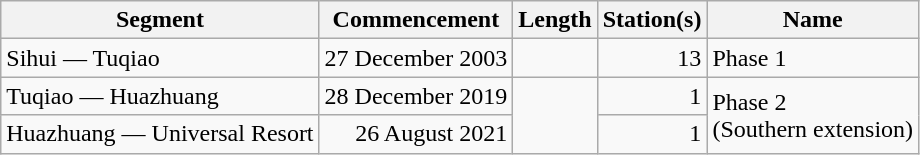<table class="wikitable" style="border-collapse: collapse; text-align: right;">
<tr>
<th>Segment</th>
<th>Commencement</th>
<th>Length</th>
<th>Station(s)</th>
<th>Name</th>
</tr>
<tr>
<td style="text-align: left;">Sihui — Tuqiao</td>
<td>27 December 2003</td>
<td></td>
<td>13</td>
<td style="text-align: left;">Phase 1</td>
</tr>
<tr>
<td style="text-align: left;">Tuqiao — Huazhuang</td>
<td>28 December 2019</td>
<td rowspan="2"></td>
<td>1</td>
<td rowspan="2" style="text-align: left;">Phase 2<br>(Southern extension)</td>
</tr>
<tr>
<td style="text-align: left;">Huazhuang — Universal Resort</td>
<td>26 August 2021</td>
<td>1</td>
</tr>
</table>
